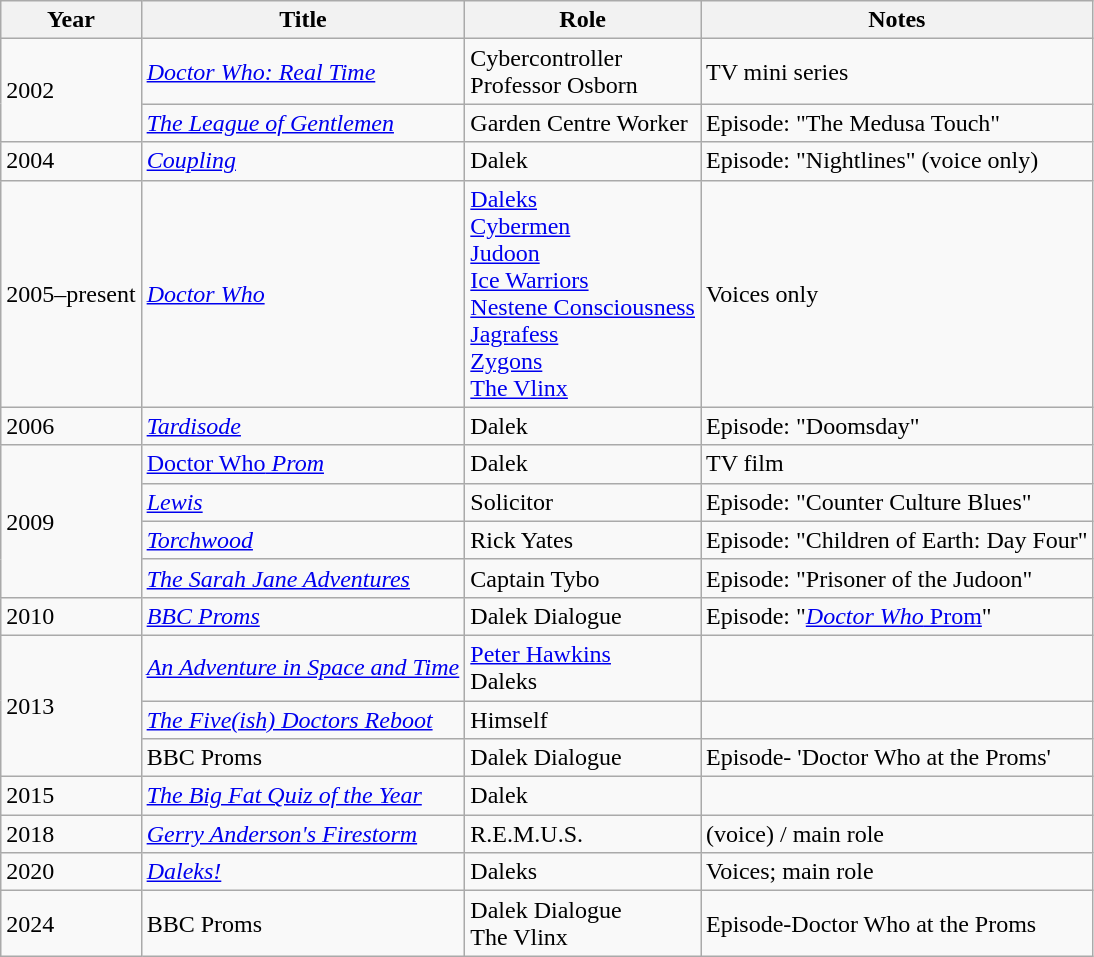<table class="wikitable">
<tr>
<th>Year</th>
<th>Title</th>
<th>Role</th>
<th>Notes</th>
</tr>
<tr>
<td rowspan=2>2002</td>
<td><em><a href='#'>Doctor Who: Real Time</a></em></td>
<td>Cybercontroller<br>Professor Osborn</td>
<td>TV mini series</td>
</tr>
<tr>
<td><em><a href='#'>The League of Gentlemen</a></em></td>
<td>Garden Centre Worker</td>
<td>Episode: "The Medusa Touch"</td>
</tr>
<tr>
<td>2004</td>
<td><em><a href='#'>Coupling</a></em></td>
<td>Dalek</td>
<td>Episode: "Nightlines" (voice only)</td>
</tr>
<tr>
<td>2005–present</td>
<td><em><a href='#'>Doctor Who</a></em></td>
<td><a href='#'>Daleks</a><br><a href='#'>Cybermen</a><br><a href='#'>Judoon</a><br><a href='#'>Ice Warriors</a><br><a href='#'>Nestene Consciousness</a><br><a href='#'>Jagrafess</a><br><a href='#'>Zygons</a><br><a href='#'>The Vlinx</a></td>
<td>Voices only</td>
</tr>
<tr>
<td>2006</td>
<td><em><a href='#'>Tardisode</a></em></td>
<td>Dalek</td>
<td>Episode: "Doomsday"</td>
</tr>
<tr>
<td rowspan=4>2009</td>
<td><em><a href='#'></em>Doctor Who<em> Prom</a></em></td>
<td>Dalek</td>
<td>TV film</td>
</tr>
<tr>
<td><em><a href='#'>Lewis</a></em></td>
<td>Solicitor</td>
<td>Episode: "Counter Culture Blues"</td>
</tr>
<tr>
<td><em><a href='#'>Torchwood</a></em></td>
<td>Rick Yates</td>
<td>Episode: "Children of Earth: Day Four"</td>
</tr>
<tr>
<td><em><a href='#'>The Sarah Jane Adventures</a></em></td>
<td>Captain Tybo</td>
<td>Episode: "Prisoner of the Judoon"</td>
</tr>
<tr>
<td>2010</td>
<td><em><a href='#'>BBC Proms</a></em></td>
<td>Dalek Dialogue</td>
<td>Episode: "<a href='#'><em>Doctor Who</em> Prom</a>"</td>
</tr>
<tr>
<td rowspan="3">2013</td>
<td><em><a href='#'>An Adventure in Space and Time</a></em></td>
<td><a href='#'>Peter Hawkins</a><br>Daleks</td>
<td></td>
</tr>
<tr>
<td><em><a href='#'>The Five(ish) Doctors Reboot</a></em></td>
<td>Himself</td>
<td></td>
</tr>
<tr>
<td>BBC Proms</td>
<td>Dalek Dialogue</td>
<td>Episode- 'Doctor Who at the Proms'</td>
</tr>
<tr>
<td>2015</td>
<td><em><a href='#'>The Big Fat Quiz of the Year</a></em></td>
<td>Dalek</td>
<td></td>
</tr>
<tr>
<td>2018</td>
<td><em><a href='#'>Gerry Anderson's Firestorm</a></em></td>
<td>R.E.M.U.S.</td>
<td>(voice) / main role</td>
</tr>
<tr>
<td>2020</td>
<td><em><a href='#'>Daleks!</a></em></td>
<td>Daleks</td>
<td>Voices; main role</td>
</tr>
<tr>
<td>2024</td>
<td>BBC Proms</td>
<td>Dalek Dialogue<br>The Vlinx</td>
<td>Episode-Doctor Who at the Proms</td>
</tr>
</table>
